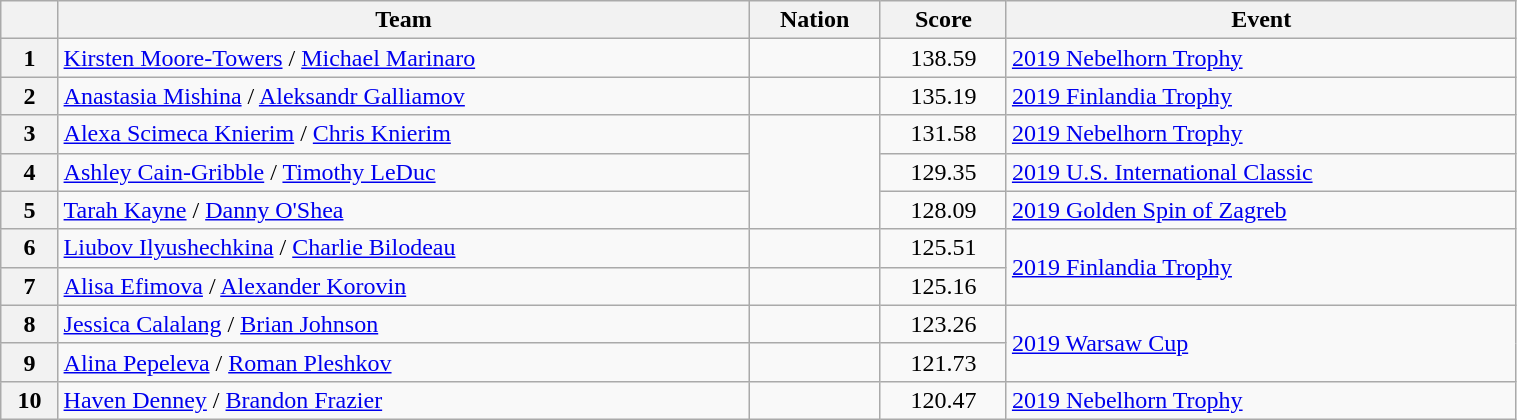<table class="wikitable sortable" style="text-align:left; width:80%">
<tr>
<th scope="col"></th>
<th scope="col">Team</th>
<th scope="col">Nation</th>
<th scope="col">Score</th>
<th scope="col">Event</th>
</tr>
<tr>
<th scope="row">1</th>
<td><a href='#'>Kirsten Moore-Towers</a> / <a href='#'>Michael Marinaro</a></td>
<td></td>
<td style="text-align:center;">138.59</td>
<td><a href='#'>2019 Nebelhorn Trophy</a></td>
</tr>
<tr>
<th scope="row">2</th>
<td><a href='#'>Anastasia Mishina</a> / <a href='#'>Aleksandr Galliamov</a></td>
<td></td>
<td style="text-align:center;">135.19</td>
<td><a href='#'>2019 Finlandia Trophy</a></td>
</tr>
<tr>
<th scope="row">3</th>
<td><a href='#'>Alexa Scimeca Knierim</a> / <a href='#'>Chris Knierim</a></td>
<td rowspan="3"></td>
<td style="text-align:center;">131.58</td>
<td><a href='#'>2019 Nebelhorn Trophy</a></td>
</tr>
<tr>
<th scope="row">4</th>
<td><a href='#'>Ashley Cain-Gribble</a> / <a href='#'>Timothy LeDuc</a></td>
<td style="text-align:center;">129.35</td>
<td><a href='#'>2019 U.S. International Classic</a></td>
</tr>
<tr>
<th scope="row">5</th>
<td><a href='#'>Tarah Kayne</a> / <a href='#'>Danny O'Shea</a></td>
<td style="text-align:center;">128.09</td>
<td><a href='#'>2019 Golden Spin of Zagreb</a></td>
</tr>
<tr>
<th scope="row">6</th>
<td><a href='#'>Liubov Ilyushechkina</a> / <a href='#'>Charlie Bilodeau</a></td>
<td></td>
<td style="text-align:center;">125.51</td>
<td rowspan="2"><a href='#'>2019 Finlandia Trophy</a></td>
</tr>
<tr>
<th scope="row">7</th>
<td><a href='#'>Alisa Efimova</a> / <a href='#'>Alexander Korovin</a></td>
<td></td>
<td style="text-align:center;">125.16</td>
</tr>
<tr>
<th scope="row">8</th>
<td><a href='#'>Jessica Calalang</a> / <a href='#'>Brian Johnson</a></td>
<td></td>
<td style="text-align:center;">123.26</td>
<td rowspan="2"><a href='#'>2019 Warsaw Cup</a></td>
</tr>
<tr>
<th scope="row">9</th>
<td><a href='#'>Alina Pepeleva</a> / <a href='#'>Roman Pleshkov</a></td>
<td></td>
<td style="text-align:center;">121.73</td>
</tr>
<tr>
<th scope="row">10</th>
<td><a href='#'>Haven Denney</a> / <a href='#'>Brandon Frazier</a></td>
<td></td>
<td style="text-align:center;">120.47</td>
<td><a href='#'>2019 Nebelhorn Trophy</a></td>
</tr>
</table>
